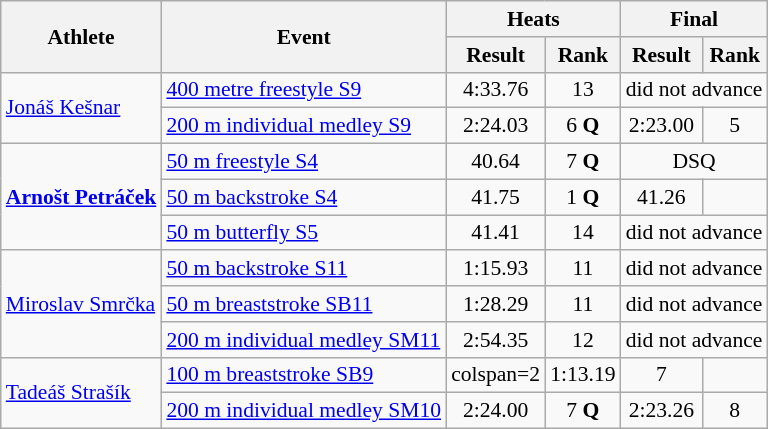<table class=wikitable style="font-size:90%">
<tr>
<th rowspan="2">Athlete</th>
<th rowspan="2">Event</th>
<th colspan="2">Heats</th>
<th colspan="2">Final</th>
</tr>
<tr>
<th>Result</th>
<th>Rank</th>
<th>Result</th>
<th>Rank</th>
</tr>
<tr align=center>
<td align=left rowspan=2><a href='#'>Jonáš Kešnar</a></td>
<td align=left><a href='#'>400 metre freestyle S9</a></td>
<td>4:33.76</td>
<td>13</td>
<td colspan="2">did not advance</td>
</tr>
<tr align=center>
<td align=left><a href='#'>200 m individual medley S9</a></td>
<td>2:24.03</td>
<td>6 <strong>Q</strong></td>
<td>2:23.00</td>
<td>5</td>
</tr>
<tr align=center>
<td align=left rowspan=3><strong><a href='#'>Arnošt Petráček</a></strong></td>
<td align=left><a href='#'>50 m freestyle S4</a></td>
<td>40.64</td>
<td>7 <strong>Q</strong></td>
<td colspan=2>DSQ</td>
</tr>
<tr align=center>
<td align=left><a href='#'>50 m backstroke S4</a></td>
<td>41.75</td>
<td>1 <strong>Q</strong></td>
<td>41.26</td>
<td></td>
</tr>
<tr align=center>
<td align=left><a href='#'>50 m butterfly S5</a></td>
<td>41.41</td>
<td>14</td>
<td colspan="2">did not advance</td>
</tr>
<tr align=center>
<td align=left rowspan=3><a href='#'>Miroslav Smrčka</a></td>
<td align=left><a href='#'>50 m backstroke S11</a></td>
<td>1:15.93</td>
<td>11</td>
<td colspan="2">did not advance</td>
</tr>
<tr align=center>
<td align=left><a href='#'>50 m breaststroke SB11</a></td>
<td>1:28.29</td>
<td>11</td>
<td colspan="2">did not advance</td>
</tr>
<tr align=center>
<td align=left><a href='#'>200 m individual medley SM11</a></td>
<td>2:54.35</td>
<td>12</td>
<td colspan="2">did not advance</td>
</tr>
<tr align=center>
<td align=left rowspan=2><a href='#'>Tadeáš Strašík</a></td>
<td align=left><a href='#'>100 m breaststroke SB9</a></td>
<td>colspan=2 </td>
<td>1:13.19</td>
<td>7</td>
</tr>
<tr align=center>
<td align=left><a href='#'>200 m individual medley SM10</a></td>
<td>2:24.00</td>
<td>7 <strong>Q</strong></td>
<td>2:23.26</td>
<td>8</td>
</tr>
</table>
